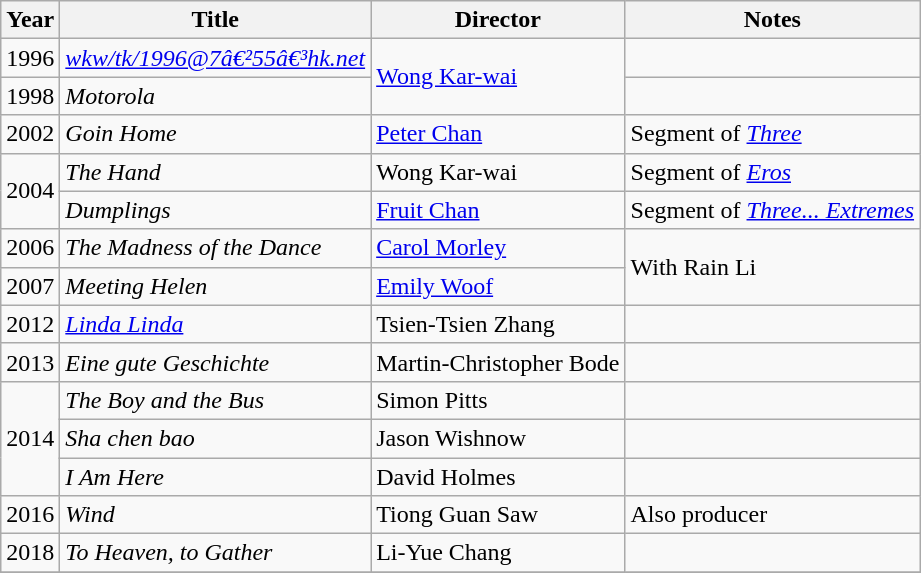<table class="wikitable">
<tr>
<th>Year</th>
<th>Title</th>
<th>Director</th>
<th>Notes</th>
</tr>
<tr>
<td>1996</td>
<td><em><a href='#'>wkw/tk/1996@7â€²55â€³hk.net</a></em></td>
<td rowspan=2><a href='#'>Wong Kar-wai</a></td>
<td></td>
</tr>
<tr>
<td>1998</td>
<td><em>Motorola</em></td>
<td></td>
</tr>
<tr>
<td>2002</td>
<td><em>Goin Home</em></td>
<td><a href='#'>Peter Chan</a></td>
<td>Segment of <em><a href='#'>Three</a></em></td>
</tr>
<tr>
<td rowspan=2>2004</td>
<td><em>The Hand</em></td>
<td>Wong Kar-wai</td>
<td>Segment of <em><a href='#'>Eros</a></em></td>
</tr>
<tr>
<td><em>Dumplings</em></td>
<td><a href='#'>Fruit Chan</a></td>
<td>Segment of <em><a href='#'>Three... Extremes</a></em></td>
</tr>
<tr>
<td>2006</td>
<td><em>The Madness of the Dance</em></td>
<td><a href='#'>Carol Morley</a></td>
<td rowspan=2>With Rain Li</td>
</tr>
<tr>
<td>2007</td>
<td><em>Meeting Helen</em></td>
<td><a href='#'>Emily Woof</a></td>
</tr>
<tr>
<td>2012</td>
<td><em><a href='#'>Linda Linda</a></em></td>
<td>Tsien-Tsien Zhang</td>
<td></td>
</tr>
<tr>
<td>2013</td>
<td><em>Eine gute Geschichte</em></td>
<td>Martin-Christopher Bode</td>
<td></td>
</tr>
<tr>
<td rowspan=3>2014</td>
<td><em>The Boy and the Bus</em></td>
<td>Simon Pitts</td>
<td></td>
</tr>
<tr>
<td><em>Sha chen bao</em></td>
<td>Jason Wishnow</td>
<td></td>
</tr>
<tr>
<td><em>I Am Here</em></td>
<td>David Holmes</td>
<td></td>
</tr>
<tr>
<td>2016</td>
<td><em>Wind</em></td>
<td>Tiong Guan Saw</td>
<td>Also producer</td>
</tr>
<tr>
<td>2018</td>
<td><em>To Heaven, to Gather</em></td>
<td>Li-Yue Chang</td>
<td></td>
</tr>
<tr>
</tr>
</table>
